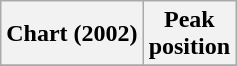<table class="wikitable sortable plainrowheaders" style="text-align:center">
<tr>
<th scope="col">Chart (2002)</th>
<th scope="col">Peak<br>position</th>
</tr>
<tr>
</tr>
</table>
